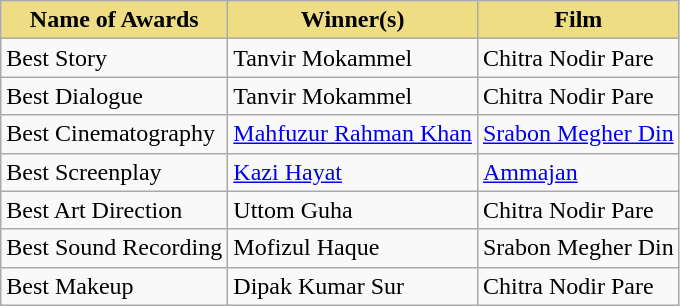<table class="wikitable">
<tr>
<th style="background:#EEDD82;">Name of Awards</th>
<th style="background:#EEDD82;">Winner(s)</th>
<th style="background:#EEDD82;">Film</th>
</tr>
<tr>
<td>Best Story</td>
<td>Tanvir Mokammel</td>
<td>Chitra Nodir Pare</td>
</tr>
<tr>
<td>Best Dialogue</td>
<td>Tanvir Mokammel</td>
<td>Chitra Nodir Pare</td>
</tr>
<tr>
<td>Best Cinematography</td>
<td><a href='#'>Mahfuzur Rahman Khan</a></td>
<td><a href='#'>Srabon Megher Din</a></td>
</tr>
<tr>
<td>Best Screenplay</td>
<td><a href='#'>Kazi Hayat</a></td>
<td><a href='#'>Ammajan</a></td>
</tr>
<tr>
<td>Best Art Direction</td>
<td>Uttom Guha</td>
<td>Chitra Nodir Pare</td>
</tr>
<tr>
<td>Best Sound Recording</td>
<td>Mofizul Haque</td>
<td>Srabon Megher Din</td>
</tr>
<tr>
<td>Best Makeup</td>
<td>Dipak Kumar Sur</td>
<td>Chitra Nodir Pare</td>
</tr>
</table>
